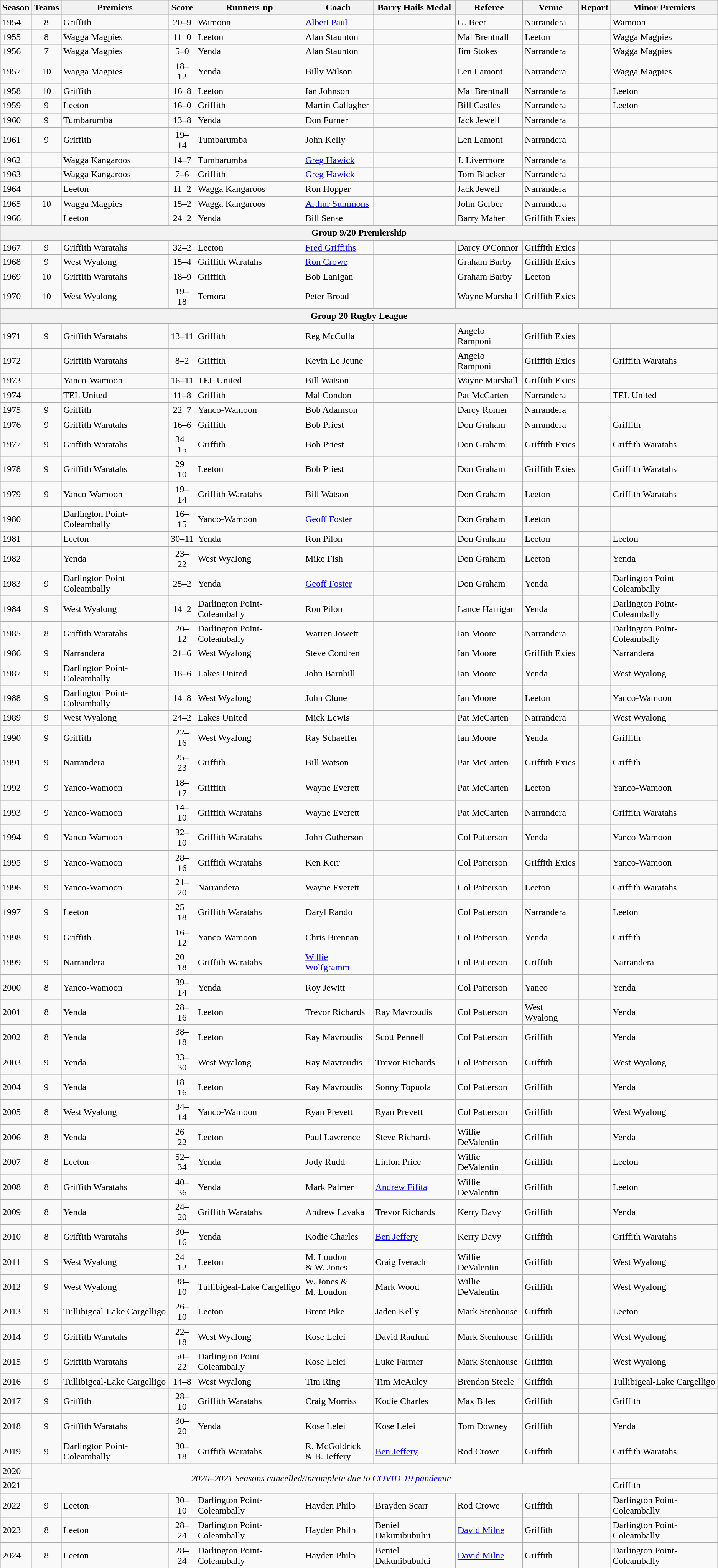<table class="wikitable sortable">
<tr>
<th>Season</th>
<th>Teams</th>
<th>Premiers</th>
<th>Score</th>
<th>Runners-up</th>
<th>Coach</th>
<th>Barry Hails Medal</th>
<th>Referee</th>
<th>Venue</th>
<th>Report</th>
<th>Minor Premiers</th>
</tr>
<tr>
<td>1954</td>
<td align=center>8</td>
<td> Griffith</td>
<td align=center>20–9</td>
<td> Wamoon</td>
<td><a href='#'>Albert Paul</a></td>
<td></td>
<td>G. Beer</td>
<td>Narrandera</td>
<td></td>
<td> Wamoon</td>
</tr>
<tr>
<td>1955</td>
<td align=center>8</td>
<td> Wagga Magpies</td>
<td align=center>11–0</td>
<td> Leeton</td>
<td>Alan Staunton</td>
<td></td>
<td>Mal Brentnall</td>
<td>Leeton</td>
<td></td>
<td> Wagga Magpies</td>
</tr>
<tr>
<td>1956</td>
<td align=center>7</td>
<td> Wagga Magpies</td>
<td align=center>5–0</td>
<td> Yenda</td>
<td>Alan Staunton</td>
<td></td>
<td>Jim Stokes</td>
<td>Narrandera</td>
<td></td>
<td> Wagga Magpies</td>
</tr>
<tr>
<td>1957</td>
<td align=center>10</td>
<td> Wagga Magpies</td>
<td align=center>18–12</td>
<td> Yenda</td>
<td>Billy Wilson</td>
<td></td>
<td>Len Lamont</td>
<td>Narrandera</td>
<td></td>
<td> Wagga Magpies</td>
</tr>
<tr>
<td>1958</td>
<td align=center>10</td>
<td> Griffith</td>
<td align=center>16–8</td>
<td> Leeton</td>
<td>Ian Johnson</td>
<td></td>
<td>Mal Brentnall</td>
<td>Narrandera</td>
<td></td>
<td> Leeton</td>
</tr>
<tr>
<td>1959</td>
<td align=center>9</td>
<td> Leeton</td>
<td align=center>16–0</td>
<td> Griffith</td>
<td>Martin Gallagher</td>
<td></td>
<td>Bill Castles</td>
<td>Narrandera</td>
<td></td>
<td> Leeton</td>
</tr>
<tr>
<td>1960</td>
<td align=center>9</td>
<td> Tumbarumba</td>
<td align=center>13–8</td>
<td> Yenda</td>
<td>Don Furner</td>
<td></td>
<td>Jack Jewell</td>
<td>Narrandera</td>
<td></td>
<td></td>
</tr>
<tr>
<td>1961</td>
<td align=center>9</td>
<td> Griffith</td>
<td align=center>19–14</td>
<td> Tumbarumba</td>
<td>John Kelly</td>
<td></td>
<td>Len Lamont</td>
<td>Narrandera</td>
<td></td>
<td></td>
</tr>
<tr>
<td>1962</td>
<td align=center></td>
<td> Wagga Kangaroos</td>
<td align=center>14–7</td>
<td> Tumbarumba</td>
<td><a href='#'>Greg Hawick</a></td>
<td></td>
<td>J. Livermore</td>
<td>Narrandera</td>
<td></td>
<td></td>
</tr>
<tr>
<td>1963</td>
<td align=center></td>
<td> Wagga Kangaroos</td>
<td align=center>7–6</td>
<td> Griffith</td>
<td><a href='#'>Greg Hawick</a></td>
<td></td>
<td>Tom Blacker</td>
<td>Narrandera</td>
<td></td>
<td></td>
</tr>
<tr>
<td>1964</td>
<td align=center></td>
<td> Leeton</td>
<td align=center>11–2</td>
<td> Wagga Kangaroos</td>
<td>Ron Hopper</td>
<td></td>
<td>Jack Jewell</td>
<td>Narrandera</td>
<td></td>
<td></td>
</tr>
<tr>
<td>1965</td>
<td align=center>10</td>
<td> Wagga Magpies</td>
<td align=center>15–2</td>
<td> Wagga Kangaroos</td>
<td><a href='#'>Arthur Summons</a></td>
<td></td>
<td>John Gerber</td>
<td>Narrandera</td>
<td></td>
<td></td>
</tr>
<tr>
<td>1966</td>
<td align=center></td>
<td> Leeton</td>
<td align=center>24–2</td>
<td> Yenda</td>
<td>Bill Sense</td>
<td></td>
<td>Barry Maher</td>
<td>Griffith Exies</td>
<td></td>
<td></td>
</tr>
<tr>
<th colspan="11">Group 9/20 Premiership</th>
</tr>
<tr>
<td>1967</td>
<td align=center>9</td>
<td> Griffith Waratahs</td>
<td align=center>32–2</td>
<td> Leeton</td>
<td><a href='#'>Fred Griffiths</a></td>
<td></td>
<td>Darcy O'Connor</td>
<td>Griffith Exies</td>
<td></td>
<td></td>
</tr>
<tr>
<td>1968</td>
<td align=center>9</td>
<td> West Wyalong</td>
<td align=center>15–4</td>
<td> Griffith Waratahs</td>
<td><a href='#'>Ron Crowe</a></td>
<td></td>
<td>Graham Barby</td>
<td>Griffith Exies</td>
<td></td>
<td></td>
</tr>
<tr>
<td>1969</td>
<td align=center>10</td>
<td> Griffith Waratahs</td>
<td align=center>18–9</td>
<td> Griffith</td>
<td>Bob Lanigan</td>
<td></td>
<td>Graham Barby</td>
<td>Leeton</td>
<td></td>
<td></td>
</tr>
<tr>
<td>1970</td>
<td align=center>10</td>
<td> West Wyalong</td>
<td align=center>19–18</td>
<td> Temora</td>
<td>Peter Broad</td>
<td></td>
<td>Wayne Marshall</td>
<td>Griffith Exies</td>
<td></td>
<td></td>
</tr>
<tr>
<th colspan="11">Group 20 Rugby League</th>
</tr>
<tr>
<td>1971</td>
<td align=center>9</td>
<td> Griffith Waratahs</td>
<td align=center>13–11</td>
<td> Griffith</td>
<td>Reg McCulla</td>
<td></td>
<td>Angelo Ramponi</td>
<td>Griffith Exies</td>
<td></td>
<td></td>
</tr>
<tr>
<td>1972</td>
<td align=center></td>
<td> Griffith Waratahs</td>
<td align=center>8–2</td>
<td> Griffith</td>
<td>Kevin Le Jeune</td>
<td></td>
<td>Angelo Ramponi</td>
<td>Griffith Exies</td>
<td></td>
<td> Griffith Waratahs</td>
</tr>
<tr>
<td>1973</td>
<td align=center></td>
<td> Yanco-Wamoon</td>
<td align=center>16–11</td>
<td> TEL United</td>
<td>Bill Watson</td>
<td></td>
<td>Wayne Marshall</td>
<td>Griffith Exies</td>
<td></td>
<td></td>
</tr>
<tr>
<td>1974</td>
<td align=center></td>
<td> TEL United</td>
<td align=center>11–8</td>
<td> Griffith</td>
<td>Mal Condon</td>
<td></td>
<td>Pat McCarten</td>
<td>Narrandera</td>
<td></td>
<td> TEL United</td>
</tr>
<tr>
<td>1975</td>
<td align=center>9</td>
<td> Griffith</td>
<td align=center>22–7</td>
<td> Yanco-Wamoon</td>
<td>Bob Adamson</td>
<td></td>
<td>Darcy Romer</td>
<td>Narrandera</td>
<td></td>
<td></td>
</tr>
<tr>
<td>1976</td>
<td align=center>9</td>
<td> Griffith Waratahs</td>
<td align=center>16–6</td>
<td> Griffith</td>
<td>Bob Priest</td>
<td></td>
<td>Don Graham</td>
<td>Narrandera</td>
<td></td>
<td> Griffith</td>
</tr>
<tr>
<td>1977</td>
<td align=center>9</td>
<td> Griffith Waratahs</td>
<td align=center>34–15</td>
<td> Griffith</td>
<td>Bob Priest</td>
<td></td>
<td>Don Graham</td>
<td>Griffith Exies</td>
<td></td>
<td> Griffith Waratahs</td>
</tr>
<tr>
<td>1978</td>
<td align=center>9</td>
<td> Griffith Waratahs</td>
<td align=center>29–10</td>
<td> Leeton</td>
<td>Bob Priest</td>
<td></td>
<td>Don Graham</td>
<td>Griffith Exies</td>
<td></td>
<td> Griffith Waratahs</td>
</tr>
<tr>
<td>1979</td>
<td align=center>9</td>
<td> Yanco-Wamoon</td>
<td align=center>19–14</td>
<td> Griffith Waratahs</td>
<td>Bill Watson</td>
<td></td>
<td>Don Graham</td>
<td>Leeton</td>
<td></td>
<td> Griffith Waratahs</td>
</tr>
<tr>
<td>1980</td>
<td align=center></td>
<td> Darlington Point-Coleambally</td>
<td align=center>16–15</td>
<td> Yanco-Wamoon</td>
<td><a href='#'>Geoff Foster</a></td>
<td></td>
<td>Don Graham</td>
<td>Leeton</td>
<td></td>
<td></td>
</tr>
<tr>
<td>1981</td>
<td align=center></td>
<td> Leeton</td>
<td align=center>30–11</td>
<td> Yenda</td>
<td>Ron Pilon</td>
<td></td>
<td>Don Graham</td>
<td>Leeton</td>
<td></td>
<td> Leeton</td>
</tr>
<tr>
<td>1982</td>
<td align=center></td>
<td> Yenda</td>
<td align=center>23–22</td>
<td> West Wyalong</td>
<td>Mike Fish</td>
<td></td>
<td>Don Graham</td>
<td>Leeton</td>
<td></td>
<td> Yenda</td>
</tr>
<tr>
<td>1983</td>
<td align=center>9</td>
<td> Darlington Point-Coleambally</td>
<td align=center>25–2</td>
<td> Yenda</td>
<td><a href='#'>Geoff Foster</a></td>
<td></td>
<td>Don Graham</td>
<td>Yenda</td>
<td></td>
<td> Darlington Point-Coleambally</td>
</tr>
<tr>
<td>1984</td>
<td align=center>9</td>
<td> West Wyalong</td>
<td align=center>14–2</td>
<td> Darlington Point-Coleambally</td>
<td>Ron Pilon</td>
<td></td>
<td>Lance Harrigan</td>
<td>Yenda</td>
<td></td>
<td> Darlington Point-Coleambally</td>
</tr>
<tr>
<td>1985</td>
<td align=center>8</td>
<td> Griffith Waratahs</td>
<td align=center>20–12</td>
<td> Darlington Point-Coleambally</td>
<td>Warren Jowett</td>
<td></td>
<td>Ian Moore</td>
<td>Narrandera</td>
<td></td>
<td> Darlington Point-Coleambally</td>
</tr>
<tr>
<td>1986</td>
<td align=center>9</td>
<td> Narrandera</td>
<td align=center>21–6</td>
<td> West Wyalong</td>
<td>Steve Condren</td>
<td></td>
<td>Ian Moore</td>
<td>Griffith Exies</td>
<td></td>
<td> Narrandera</td>
</tr>
<tr>
<td>1987</td>
<td align=center>9</td>
<td> Darlington Point-Coleambally</td>
<td align=center>18–6</td>
<td> Lakes United</td>
<td>John Barnhill</td>
<td></td>
<td>Ian Moore</td>
<td>Yenda</td>
<td></td>
<td> West Wyalong</td>
</tr>
<tr>
<td>1988</td>
<td align=center>9</td>
<td> Darlington Point-Coleambally</td>
<td align=center>14–8</td>
<td> West Wyalong</td>
<td>John Clune</td>
<td></td>
<td>Ian Moore</td>
<td>Leeton</td>
<td></td>
<td> Yanco-Wamoon</td>
</tr>
<tr>
<td>1989</td>
<td align=center>9</td>
<td> West Wyalong</td>
<td align=center>24–2</td>
<td> Lakes United</td>
<td>Mick Lewis</td>
<td></td>
<td>Pat McCarten</td>
<td>Narrandera</td>
<td></td>
<td> West Wyalong</td>
</tr>
<tr>
<td>1990</td>
<td align=center>9</td>
<td> Griffith</td>
<td align=center>22–16</td>
<td> West Wyalong</td>
<td>Ray Schaeffer</td>
<td></td>
<td>Ian Moore</td>
<td>Yenda</td>
<td></td>
<td> Griffith</td>
</tr>
<tr>
<td>1991</td>
<td align=center>9</td>
<td> Narrandera</td>
<td align=center>25–23</td>
<td> Griffith</td>
<td>Bill Watson</td>
<td></td>
<td>Pat McCarten</td>
<td>Griffith Exies</td>
<td></td>
<td> Griffith</td>
</tr>
<tr>
<td>1992</td>
<td align=center>9</td>
<td> Yanco-Wamoon</td>
<td align=center>18–17</td>
<td> Griffith</td>
<td>Wayne Everett</td>
<td></td>
<td>Pat McCarten</td>
<td>Leeton</td>
<td></td>
<td> Yanco-Wamoon</td>
</tr>
<tr>
<td>1993</td>
<td align=center>9</td>
<td> Yanco-Wamoon</td>
<td align=center>14–10</td>
<td> Griffith Waratahs</td>
<td>Wayne Everett</td>
<td></td>
<td>Pat McCarten</td>
<td>Narrandera</td>
<td></td>
<td> Griffith Waratahs</td>
</tr>
<tr>
<td>1994</td>
<td align=center>9</td>
<td> Yanco-Wamoon</td>
<td align=center>32–10</td>
<td> Griffith Waratahs</td>
<td>John Gutherson</td>
<td></td>
<td>Col Patterson</td>
<td>Yenda</td>
<td></td>
<td> Yanco-Wamoon</td>
</tr>
<tr>
<td>1995</td>
<td align=center>9</td>
<td> Yanco-Wamoon</td>
<td align=center>28–16</td>
<td> Griffith Waratahs</td>
<td>Ken Kerr</td>
<td></td>
<td>Col Patterson</td>
<td>Griffith Exies</td>
<td></td>
<td> Yanco-Wamoon</td>
</tr>
<tr>
<td>1996</td>
<td align=center>9</td>
<td> Yanco-Wamoon</td>
<td align=center>21–20</td>
<td> Narrandera</td>
<td>Wayne Everett</td>
<td></td>
<td>Col Patterson</td>
<td>Leeton</td>
<td></td>
<td> Griffith Waratahs</td>
</tr>
<tr>
<td>1997</td>
<td align=center>9</td>
<td> Leeton</td>
<td align=center>25–18</td>
<td> Griffith Waratahs</td>
<td>Daryl Rando</td>
<td></td>
<td>Col Patterson</td>
<td>Narrandera</td>
<td></td>
<td> Leeton</td>
</tr>
<tr>
<td>1998</td>
<td align=center>9</td>
<td> Griffith</td>
<td align=center>16–12</td>
<td> Yanco-Wamoon</td>
<td>Chris Brennan</td>
<td></td>
<td>Col Patterson</td>
<td>Yenda</td>
<td></td>
<td> Griffith</td>
</tr>
<tr>
<td>1999</td>
<td align=center>9</td>
<td> Narrandera</td>
<td align=center>20–18</td>
<td> Griffith Waratahs</td>
<td><a href='#'>Willie Wolfgramm</a></td>
<td></td>
<td>Col Patterson</td>
<td>Griffith</td>
<td></td>
<td> Narrandera</td>
</tr>
<tr>
<td>2000</td>
<td align=center>8</td>
<td> Yanco-Wamoon</td>
<td align=center>39–14</td>
<td> Yenda</td>
<td>Roy Jewitt</td>
<td></td>
<td>Col Patterson</td>
<td>Yanco</td>
<td></td>
<td> Yenda</td>
</tr>
<tr>
<td>2001</td>
<td align=center>8</td>
<td> Yenda</td>
<td align=center>28–16</td>
<td> Leeton</td>
<td>Trevor Richards</td>
<td>Ray Mavroudis</td>
<td>Col Patterson</td>
<td>West Wyalong</td>
<td></td>
<td> Yenda</td>
</tr>
<tr>
<td>2002</td>
<td align=center>8</td>
<td> Yenda</td>
<td align=center>38–18</td>
<td> Leeton</td>
<td>Ray Mavroudis</td>
<td>Scott Pennell</td>
<td>Col Patterson</td>
<td>Griffith</td>
<td></td>
<td> Yenda</td>
</tr>
<tr>
<td>2003</td>
<td align=center>9</td>
<td> Yenda</td>
<td align=center>33–30</td>
<td> West Wyalong</td>
<td>Ray Mavroudis</td>
<td>Trevor Richards</td>
<td>Col Patterson</td>
<td>Griffith</td>
<td></td>
<td> West Wyalong</td>
</tr>
<tr>
<td>2004</td>
<td align=center>9</td>
<td> Yenda</td>
<td align=center>18–16</td>
<td> Leeton</td>
<td>Ray Mavroudis</td>
<td>Sonny Topuola</td>
<td>Col Patterson</td>
<td>Griffith</td>
<td></td>
<td> Yenda</td>
</tr>
<tr>
<td>2005</td>
<td align=center>8</td>
<td> West Wyalong</td>
<td align=center>34–14</td>
<td> Yanco-Wamoon</td>
<td>Ryan Prevett</td>
<td>Ryan Prevett</td>
<td>Col Patterson</td>
<td>Griffith</td>
<td></td>
<td> West Wyalong</td>
</tr>
<tr>
<td>2006</td>
<td align=center>8</td>
<td> Yenda</td>
<td align=center>26–22</td>
<td> Leeton</td>
<td>Paul Lawrence</td>
<td>Steve Richards</td>
<td>Willie DeValentin</td>
<td>Griffith</td>
<td></td>
<td> Yenda</td>
</tr>
<tr>
<td>2007</td>
<td align=center>8</td>
<td> Leeton</td>
<td align=center>52–34</td>
<td> Yenda</td>
<td>Jody Rudd</td>
<td>Linton Price</td>
<td>Willie DeValentin</td>
<td>Griffith</td>
<td></td>
<td> Leeton</td>
</tr>
<tr>
<td>2008</td>
<td align=center>8</td>
<td> Griffith Waratahs</td>
<td align=center>40–36</td>
<td> Yenda</td>
<td>Mark Palmer</td>
<td><a href='#'>Andrew Fifita</a></td>
<td>Willie DeValentin</td>
<td>Griffith</td>
<td></td>
<td> Leeton</td>
</tr>
<tr>
<td>2009</td>
<td align=center>8</td>
<td> Yenda</td>
<td align=center>24–20</td>
<td> Griffith Waratahs</td>
<td>Andrew Lavaka</td>
<td>Trevor Richards</td>
<td>Kerry Davy</td>
<td>Griffith</td>
<td></td>
<td> Yenda</td>
</tr>
<tr>
<td>2010</td>
<td align=center>8</td>
<td> Griffith Waratahs</td>
<td align=center>30–16</td>
<td> Yenda</td>
<td>Kodie Charles</td>
<td><a href='#'>Ben Jeffery</a></td>
<td>Kerry Davy</td>
<td>Griffith</td>
<td></td>
<td> Griffith Waratahs</td>
</tr>
<tr>
<td>2011</td>
<td align=center>9</td>
<td> West Wyalong</td>
<td align=center>24–12</td>
<td> Leeton</td>
<td>M. Loudon <br>& W. Jones</td>
<td>Craig Iverach</td>
<td>Willie DeValentin</td>
<td>Griffith</td>
<td></td>
<td> West Wyalong</td>
</tr>
<tr>
<td>2012</td>
<td align=center>9</td>
<td> West Wyalong</td>
<td align=center>38–10</td>
<td> Tullibigeal-Lake Cargelligo</td>
<td>W. Jones & <br>M. Loudon</td>
<td>Mark Wood</td>
<td>Willie DeValentin</td>
<td>Griffith</td>
<td></td>
<td> West Wyalong</td>
</tr>
<tr>
<td>2013</td>
<td align=center>9</td>
<td> Tullibigeal-Lake Cargelligo</td>
<td align=center>26–10</td>
<td> Leeton</td>
<td>Brent Pike</td>
<td>Jaden Kelly</td>
<td>Mark Stenhouse</td>
<td>Griffith</td>
<td></td>
<td> Leeton</td>
</tr>
<tr>
<td>2014</td>
<td align=center>9</td>
<td> Griffith Waratahs</td>
<td align=center>22–18</td>
<td> West Wyalong</td>
<td>Kose Lelei</td>
<td>David Rauluni</td>
<td>Mark Stenhouse</td>
<td>Griffith</td>
<td></td>
<td> West Wyalong</td>
</tr>
<tr>
<td>2015</td>
<td align=center>9</td>
<td> Griffith Waratahs</td>
<td align=center>50–22</td>
<td> Darlington Point-Coleambally</td>
<td>Kose Lelei</td>
<td>Luke Farmer</td>
<td>Mark Stenhouse</td>
<td>Griffith</td>
<td></td>
<td> West Wyalong</td>
</tr>
<tr>
<td>2016</td>
<td align=center>9</td>
<td> Tullibigeal-Lake Cargelligo</td>
<td align=center>14–8</td>
<td> West Wyalong</td>
<td>Tim Ring</td>
<td>Tim McAuley</td>
<td>Brendon Steele</td>
<td>Griffith</td>
<td></td>
<td> Tullibigeal-Lake Cargelligo</td>
</tr>
<tr>
<td>2017</td>
<td align=center>9</td>
<td> Griffith</td>
<td align=center>28–10</td>
<td> Griffith Waratahs</td>
<td>Craig Morriss</td>
<td>Kodie Charles</td>
<td>Max Biles</td>
<td>Griffith</td>
<td></td>
<td> Griffith</td>
</tr>
<tr>
<td>2018</td>
<td align=center>9</td>
<td> Griffith Waratahs</td>
<td align=center>30–20</td>
<td> Yenda</td>
<td>Kose Lelei</td>
<td>Kose Lelei</td>
<td>Tom Downey</td>
<td>Griffith</td>
<td></td>
<td> Yenda</td>
</tr>
<tr>
<td>2019</td>
<td align=center>9</td>
<td> Darlington Point-Coleambally</td>
<td align=center>30–18</td>
<td> Griffith Waratahs</td>
<td>R. McGoldrick<br>& B. Jeffery</td>
<td><a href='#'>Ben Jeffery</a></td>
<td>Rod Crowe</td>
<td>Griffith</td>
<td></td>
<td> Griffith Waratahs</td>
</tr>
<tr>
<td>2020</td>
<td colspan="9" rowspan="2" align="center"><em>2020–2021 Seasons cancelled/incomplete due to <a href='#'>COVID-19 pandemic</a></em></td>
<td></td>
</tr>
<tr>
<td>2021</td>
<td> Griffith</td>
</tr>
<tr>
<td>2022</td>
<td align=center>9</td>
<td> Leeton</td>
<td align=center>30–10</td>
<td> Darlington Point-Coleambally</td>
<td>Hayden Philp</td>
<td>Brayden Scarr</td>
<td>Rod Crowe</td>
<td>Griffith</td>
<td></td>
<td> Darlington Point-Coleambally</td>
</tr>
<tr>
<td>2023</td>
<td align=center>8</td>
<td> Leeton</td>
<td align=center>28–24</td>
<td> Darlington Point-Coleambally</td>
<td>Hayden Philp</td>
<td>Beniel Dakunibubului</td>
<td><a href='#'>David Milne</a></td>
<td>Griffith</td>
<td></td>
<td> Darlington Point-Coleambally</td>
</tr>
<tr>
<td>2024</td>
<td align=center>8</td>
<td> Leeton</td>
<td align=center>28–24</td>
<td> Darlington Point-Coleambally</td>
<td>Hayden Philp</td>
<td>Beniel Dakunibubului</td>
<td><a href='#'>David Milne</a></td>
<td>Griffith</td>
<td></td>
<td> Darlington Point-Coleambally</td>
</tr>
</table>
